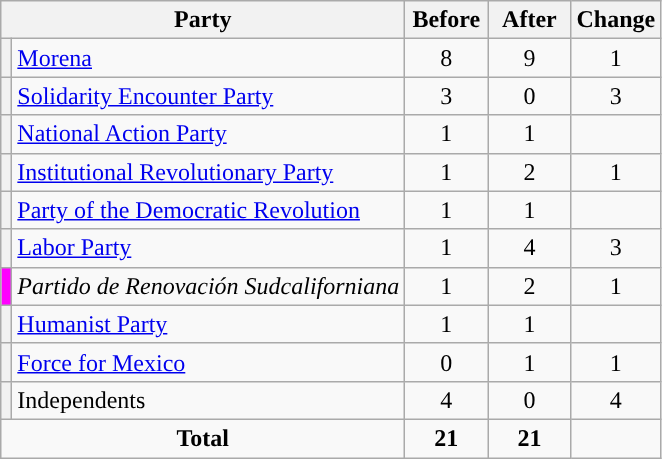<table class="wikitable" style="text-align:center;">
<tr>
<th colspan="2">Party</th>
<th style="width:3em">Before</th>
<th style="width:3em">After</th>
<th style="width:3em">Change</th>
</tr>
<tr>
<th style="background-color:"></th>
<td style="text-align:left;"><a href='#'>Morena</a></td>
<td>8</td>
<td>9</td>
<td>1</td>
</tr>
<tr>
<th style="background-color:"></th>
<td style="text-align:left;"><a href='#'>Solidarity Encounter Party</a></td>
<td>3</td>
<td>0</td>
<td>3</td>
</tr>
<tr>
<th style="background-color:"></th>
<td style="text-align:left;"><a href='#'>National Action Party</a></td>
<td>1</td>
<td>1</td>
<td></td>
</tr>
<tr>
<th style="background-color:"></th>
<td style="text-align:left;"><a href='#'>Institutional Revolutionary Party</a></td>
<td>1</td>
<td>2</td>
<td>1</td>
</tr>
<tr>
<th style="background-color:"></th>
<td style="text-align:left;"><a href='#'>Party of the Democratic Revolution</a></td>
<td>1</td>
<td>1</td>
<td></td>
</tr>
<tr>
<th style="background-color:"></th>
<td style="text-align:left;"><a href='#'>Labor Party</a></td>
<td>1</td>
<td>4</td>
<td>3</td>
</tr>
<tr>
<th style="background-color:#ff00ff;"></th>
<td style="text-align:left;"><em>Partido de Renovación Sudcaliforniana</em></td>
<td>1</td>
<td>2</td>
<td>1</td>
</tr>
<tr>
<th style="background-color:"></th>
<td style="text-align:left;"><a href='#'>Humanist Party</a></td>
<td>1</td>
<td>1</td>
<td></td>
</tr>
<tr>
<th style="background-color:"></th>
<td style="text-align:left;"><a href='#'>Force for Mexico</a></td>
<td>0</td>
<td>1</td>
<td>1</td>
</tr>
<tr>
<th style="background-color:"></th>
<td style="text-align:left;">Independents</td>
<td>4</td>
<td>0</td>
<td>4</td>
</tr>
<tr>
<td colspan="2"><strong>Total</strong></td>
<td><strong>21</strong></td>
<td><strong>21</strong></td>
<td></td>
</tr>
</table>
